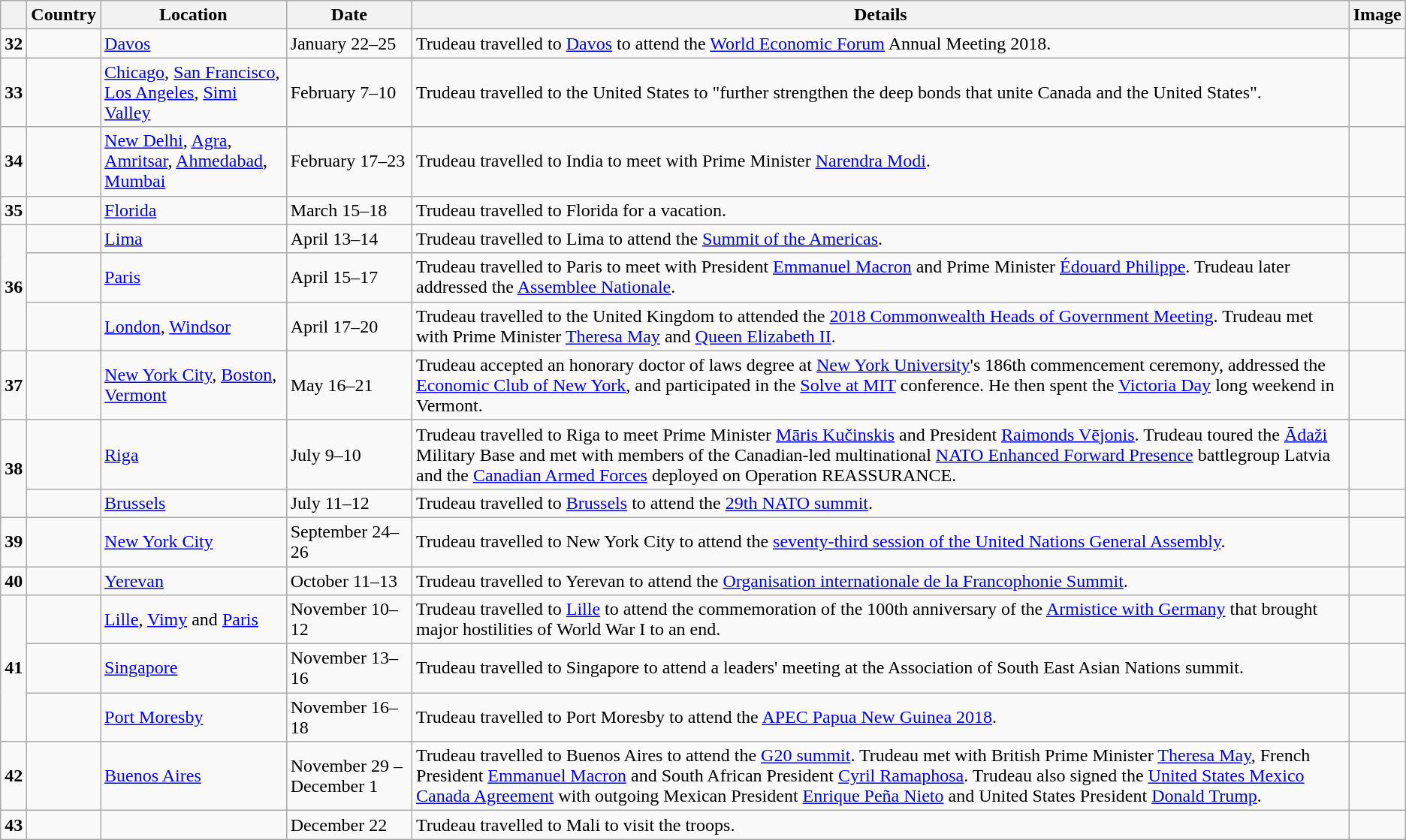<table class="wikitable sortable">
<tr>
<th></th>
<th>Country</th>
<th>Location</th>
<th>Date</th>
<th>Details</th>
<th>Image</th>
</tr>
<tr>
<td><strong>32</strong></td>
<td></td>
<td><a href='#'>Davos</a></td>
<td>January 22–25</td>
<td>Trudeau travelled to <a href='#'>Davos</a> to attend the <a href='#'>World Economic Forum</a> Annual Meeting 2018.</td>
<td></td>
</tr>
<tr>
<td><strong>33</strong></td>
<td></td>
<td><a href='#'>Chicago</a>, <a href='#'>San Francisco</a>, <a href='#'>Los Angeles</a>, <a href='#'>Simi Valley</a></td>
<td>February 7–10</td>
<td>Trudeau travelled to the United States to "further strengthen the deep bonds that unite Canada and the United States".</td>
<td></td>
</tr>
<tr>
<td><strong>34</strong></td>
<td></td>
<td><a href='#'>New Delhi</a>, <a href='#'>Agra</a>, <a href='#'>Amritsar</a>, <a href='#'>Ahmedabad</a>, <a href='#'>Mumbai</a></td>
<td>February 17–23</td>
<td>Trudeau travelled to India to meet with Prime Minister <a href='#'>Narendra Modi</a>.</td>
<td></td>
</tr>
<tr>
<td><strong>35</strong></td>
<td></td>
<td><a href='#'>Florida</a></td>
<td>March 15–18</td>
<td>Trudeau travelled to Florida for a vacation.</td>
<td></td>
</tr>
<tr>
<td rowspan=3><strong>36</strong></td>
<td></td>
<td><a href='#'>Lima</a></td>
<td>April 13–14</td>
<td>Trudeau travelled to Lima to attend the <a href='#'>Summit of the Americas</a>.</td>
<td></td>
</tr>
<tr>
<td></td>
<td><a href='#'>Paris</a></td>
<td>April 15–17</td>
<td>Trudeau travelled to Paris to meet with President <a href='#'>Emmanuel Macron</a> and Prime Minister <a href='#'>Édouard Philippe</a>. Trudeau later addressed the <a href='#'>Assemblee Nationale</a>.</td>
<td></td>
</tr>
<tr>
<td></td>
<td><a href='#'>London</a>, <a href='#'>Windsor</a></td>
<td>April 17–20</td>
<td>Trudeau travelled to the United Kingdom to attended the <a href='#'>2018 Commonwealth Heads of Government Meeting</a>. Trudeau met with Prime Minister <a href='#'>Theresa May</a> and <a href='#'>Queen Elizabeth II</a>.</td>
<td></td>
</tr>
<tr>
<td><strong>37</strong></td>
<td></td>
<td><a href='#'>New York City</a>, <a href='#'>Boston</a>, <a href='#'>Vermont</a></td>
<td>May 16–21</td>
<td>Trudeau accepted an honorary doctor of laws degree at <a href='#'>New York University</a>'s 186th commencement ceremony, addressed the <a href='#'>Economic Club of New York</a>, and participated in the <a href='#'>Solve at MIT</a> conference. He then spent the <a href='#'>Victoria Day</a> long weekend in Vermont.</td>
<td></td>
</tr>
<tr>
<td rowspan=2><strong>38</strong></td>
<td></td>
<td><a href='#'>Riga</a></td>
<td>July 9–10</td>
<td>Trudeau travelled to Riga to meet Prime Minister <a href='#'>Māris Kučinskis</a> and President <a href='#'>Raimonds Vējonis</a>. Trudeau toured the <a href='#'>Ādaži</a> Military Base and met with members of the Canadian-led multinational <a href='#'>NATO Enhanced Forward Presence</a> battlegroup Latvia and the <a href='#'>Canadian Armed Forces</a> deployed on Operation REASSURANCE.</td>
<td></td>
</tr>
<tr>
<td></td>
<td><a href='#'>Brussels</a></td>
<td>July 11–12</td>
<td>Trudeau travelled to <a href='#'>Brussels</a> to attend the <a href='#'>29th NATO summit</a>.</td>
<td></td>
</tr>
<tr>
<td><strong>39</strong></td>
<td></td>
<td><a href='#'>New York City</a></td>
<td>September 24–26</td>
<td>Trudeau travelled to New York City to attend the <a href='#'>seventy-third session of the United Nations General Assembly</a>.</td>
<td></td>
</tr>
<tr>
<td><strong>40</strong></td>
<td></td>
<td><a href='#'>Yerevan</a></td>
<td>October 11–13</td>
<td>Trudeau travelled to Yerevan to attend the <a href='#'>Organisation internationale de la Francophonie Summit</a>.</td>
<td></td>
</tr>
<tr>
<td rowspan=3><strong>41</strong></td>
<td></td>
<td><a href='#'>Lille</a>, <a href='#'>Vimy</a> and <a href='#'>Paris</a></td>
<td>November 10–12</td>
<td>Trudeau travelled to <a href='#'>Lille</a> to attend the commemoration of the 100th anniversary of the <a href='#'>Armistice with Germany</a> that brought major hostilities of World War I to an end.</td>
<td></td>
</tr>
<tr>
<td></td>
<td><a href='#'>Singapore</a></td>
<td>November 13–16</td>
<td>Trudeau travelled to Singapore to attend a leaders' meeting at the Association of South East Asian Nations summit.</td>
<td></td>
</tr>
<tr>
<td></td>
<td><a href='#'>Port Moresby</a></td>
<td>November 16–18</td>
<td>Trudeau travelled to Port Moresby to attend the <a href='#'>APEC Papua New Guinea 2018</a>.</td>
<td></td>
</tr>
<tr>
<td><strong>42</strong></td>
<td></td>
<td><a href='#'>Buenos Aires</a></td>
<td>November 29 – December 1</td>
<td>Trudeau travelled to Buenos Aires to attend the <a href='#'>G20 summit</a>. Trudeau met with British Prime Minister <a href='#'>Theresa May</a>, French President <a href='#'>Emmanuel Macron</a> and South African President <a href='#'>Cyril Ramaphosa</a>. Trudeau also signed the <a href='#'>United States Mexico Canada Agreement</a> with outgoing Mexican President <a href='#'>Enrique Peña Nieto</a> and United States President <a href='#'>Donald Trump</a>.</td>
<td></td>
</tr>
<tr>
<td><strong>43</strong></td>
<td></td>
<td></td>
<td>December 22</td>
<td>Trudeau travelled to Mali to visit the troops.</td>
<td></td>
</tr>
</table>
